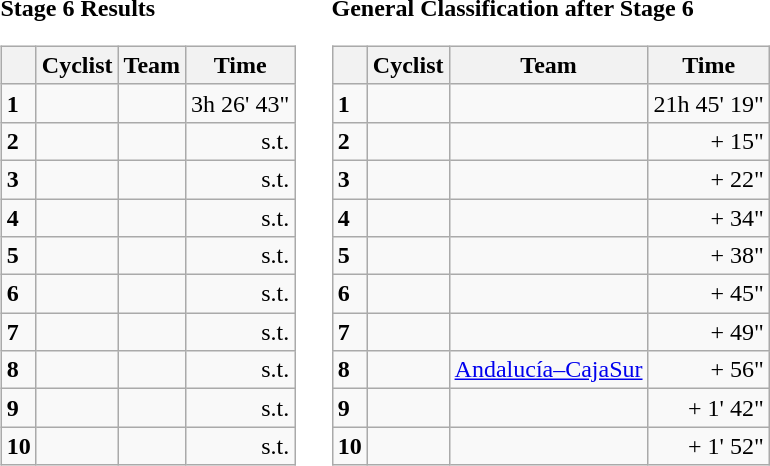<table>
<tr>
<td valign=top><strong>Stage 6 Results</strong><br><table class="wikitable">
<tr>
<th></th>
<th>Cyclist</th>
<th>Team</th>
<th>Time</th>
</tr>
<tr>
<td><strong>1</strong></td>
<td></td>
<td></td>
<td align="right">3h 26' 43"</td>
</tr>
<tr>
<td><strong>2</strong></td>
<td></td>
<td></td>
<td align="right">s.t.</td>
</tr>
<tr>
<td><strong>3</strong></td>
<td></td>
<td></td>
<td align="right">s.t.</td>
</tr>
<tr>
<td><strong>4</strong></td>
<td></td>
<td></td>
<td align="right">s.t.</td>
</tr>
<tr>
<td><strong>5</strong></td>
<td></td>
<td></td>
<td align="right">s.t.</td>
</tr>
<tr>
<td><strong>6</strong></td>
<td></td>
<td></td>
<td align="right">s.t.</td>
</tr>
<tr>
<td><strong>7</strong></td>
<td></td>
<td></td>
<td align="right">s.t.</td>
</tr>
<tr>
<td><strong>8</strong></td>
<td></td>
<td></td>
<td align="right">s.t.</td>
</tr>
<tr>
<td><strong>9</strong></td>
<td></td>
<td></td>
<td align="right">s.t.</td>
</tr>
<tr>
<td><strong>10</strong></td>
<td></td>
<td></td>
<td align="right">s.t.</td>
</tr>
</table>
</td>
<td></td>
<td><strong>General Classification after Stage 6</strong><br><table class="wikitable">
<tr>
<th></th>
<th>Cyclist</th>
<th>Team</th>
<th>Time</th>
</tr>
<tr>
<td><strong>1</strong></td>
<td></td>
<td></td>
<td align="right">21h 45' 19"</td>
</tr>
<tr>
<td><strong>2</strong></td>
<td></td>
<td></td>
<td align="right">+ 15"</td>
</tr>
<tr>
<td><strong>3</strong></td>
<td></td>
<td></td>
<td align="right">+ 22"</td>
</tr>
<tr>
<td><strong>4</strong></td>
<td></td>
<td></td>
<td align="right">+ 34"</td>
</tr>
<tr>
<td><strong>5</strong></td>
<td></td>
<td></td>
<td align="right">+ 38"</td>
</tr>
<tr>
<td><strong>6</strong></td>
<td></td>
<td></td>
<td align="right">+ 45"</td>
</tr>
<tr>
<td><strong>7</strong></td>
<td></td>
<td></td>
<td align="right">+ 49"</td>
</tr>
<tr>
<td><strong>8</strong></td>
<td></td>
<td><a href='#'>Andalucía–CajaSur</a></td>
<td align="right">+ 56"</td>
</tr>
<tr>
<td><strong>9</strong></td>
<td></td>
<td></td>
<td align="right">+ 1' 42"</td>
</tr>
<tr>
<td><strong>10</strong></td>
<td></td>
<td></td>
<td align="right">+ 1' 52"</td>
</tr>
</table>
</td>
</tr>
</table>
